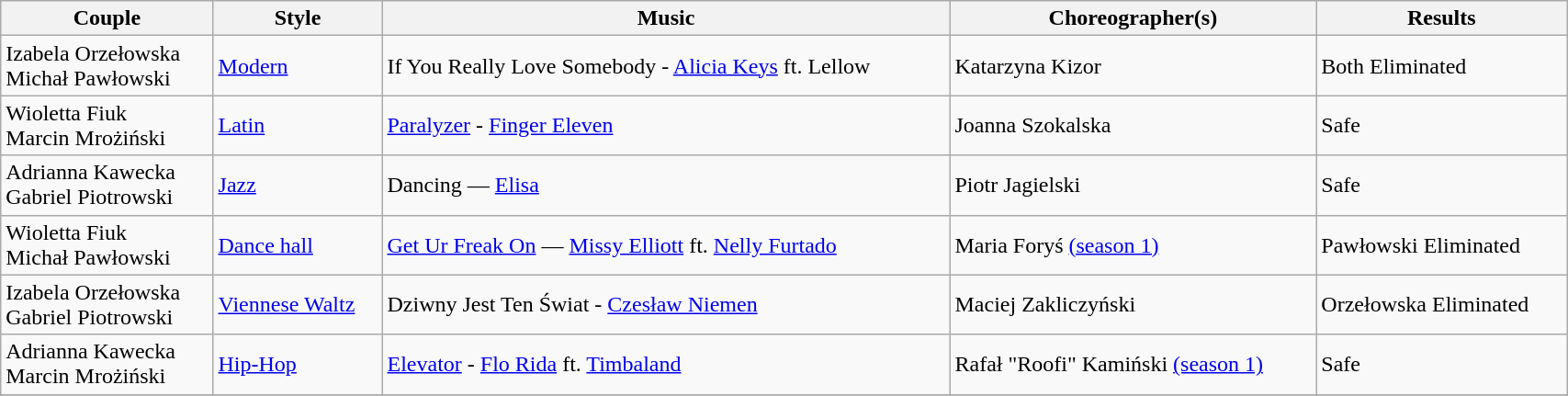<table class="wikitable" width="90%">
<tr>
<th>Couple</th>
<th>Style</th>
<th>Music</th>
<th>Choreographer(s)</th>
<th>Results</th>
</tr>
<tr>
<td>Izabela Orzełowska<br>Michał Pawłowski</td>
<td><a href='#'>Modern</a></td>
<td>If You Really Love Somebody - <a href='#'>Alicia Keys</a> ft. Lellow</td>
<td>Katarzyna Kizor</td>
<td>Both Eliminated</td>
</tr>
<tr>
<td>Wioletta Fiuk<br>Marcin Mrożiński</td>
<td><a href='#'>Latin</a></td>
<td><a href='#'>Paralyzer</a> - <a href='#'>Finger Eleven</a></td>
<td>Joanna Szokalska</td>
<td>Safe</td>
</tr>
<tr>
<td>Adrianna Kawecka<br>Gabriel Piotrowski</td>
<td><a href='#'>Jazz</a></td>
<td>Dancing — <a href='#'>Elisa</a></td>
<td>Piotr Jagielski</td>
<td>Safe</td>
</tr>
<tr>
<td>Wioletta Fiuk<br>Michał Pawłowski</td>
<td><a href='#'>Dance hall</a></td>
<td><a href='#'>Get Ur Freak On</a> — <a href='#'>Missy Elliott</a> ft. <a href='#'>Nelly Furtado</a></td>
<td>Maria Foryś <a href='#'>(season 1)</a></td>
<td>Pawłowski Eliminated</td>
</tr>
<tr>
<td>Izabela Orzełowska<br>Gabriel Piotrowski</td>
<td><a href='#'>Viennese Waltz</a></td>
<td>Dziwny Jest Ten Świat - <a href='#'>Czesław Niemen</a></td>
<td>Maciej Zakliczyński</td>
<td>Orzełowska Eliminated</td>
</tr>
<tr>
<td>Adrianna Kawecka<br>Marcin Mrożiński</td>
<td><a href='#'>Hip-Hop</a></td>
<td><a href='#'>Elevator</a> - <a href='#'>Flo Rida</a> ft. <a href='#'>Timbaland</a></td>
<td>Rafał "Roofi" Kamiński <a href='#'>(season 1)</a></td>
<td>Safe</td>
</tr>
<tr>
</tr>
</table>
